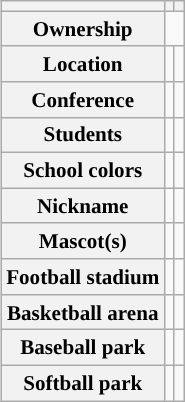<table class="wikitable" style="float:right; clear:right; margin-left:1em; font-size:88%;">
<tr>
<th></th>
<th><a href='#'></a></th>
<th><a href='#'></a></th>
</tr>
<tr>
<th scope=row>Ownership</th>
<td colspan=2></td>
</tr>
<tr>
<th scope=row>Location</th>
<td></td>
<td></td>
</tr>
<tr>
<th scope=row>Conference</th>
<td></td>
<td></td>
</tr>
<tr>
<th scope=row>Students</th>
<td></td>
<td></td>
</tr>
<tr>
<th scope=row>School colors</th>
<td></td>
<td></td>
</tr>
<tr>
<th scope=row>Nickname</th>
<td></td>
<td></td>
</tr>
<tr>
<th scope=row>Mascot(s)</th>
<td></td>
<td></td>
</tr>
<tr>
<th scope=row>Football stadium</th>
<td></td>
<td></td>
</tr>
<tr>
<th scope=row>Basketball arena</th>
<td></td>
<td></td>
</tr>
<tr>
<th scope=row>Baseball park</th>
<td></td>
<td></td>
</tr>
<tr>
<th scope=row>Softball park</th>
<td></td>
<td></td>
</tr>
</table>
